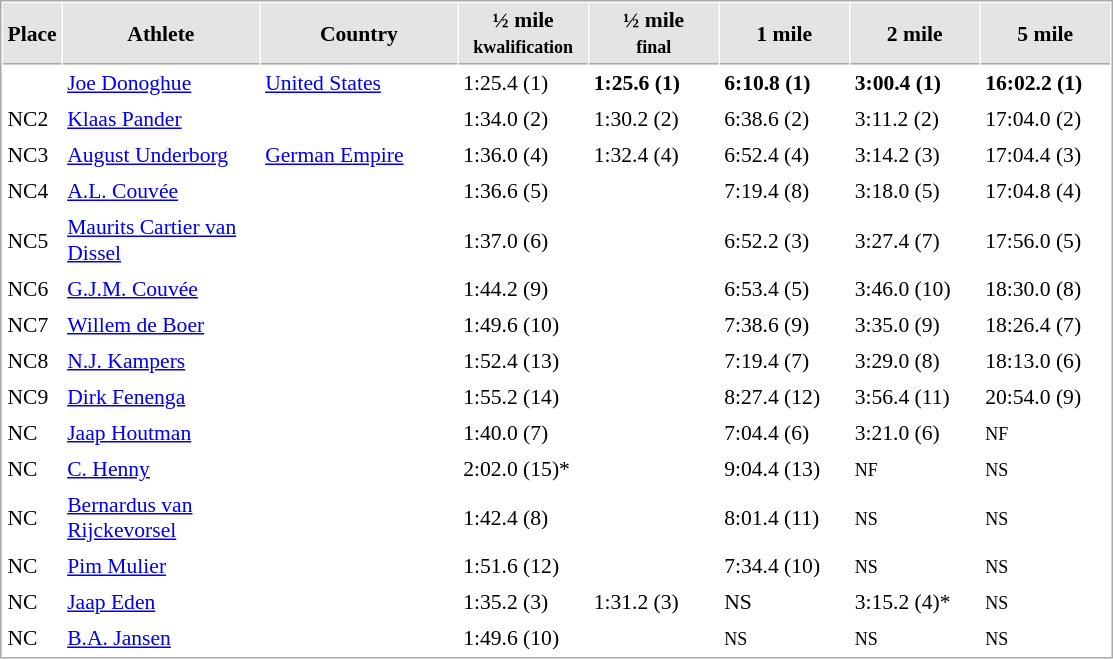<table cellspacing="1" cellpadding="3" style="border:1px solid #AAAAAA;font-size:90%">
<tr bgcolor="#E4E4E4">
<th style="border-bottom:1px solid #AAAAAA" width=15>Place</th>
<th style="border-bottom:1px solid #AAAAAA" width=125>Athlete</th>
<th style="border-bottom:1px solid #AAAAAA" width=125>Country</th>
<th style="border-bottom:1px solid #AAAAAA" width=80>½ mile<br><small>kwalification</small></th>
<th style="border-bottom:1px solid #AAAAAA" width=80>½ mile<br><small>final</small></th>
<th style="border-bottom:1px solid #AAAAAA" width=80>1 mile</th>
<th style="border-bottom:1px solid #AAAAAA" width=80>2 mile</th>
<th style="border-bottom:1px solid #AAAAAA" width=80>5 mile</th>
</tr>
<tr>
<td></td>
<td><a href='#'>Joe Donoghue</a></td>
<td> <a href='#'>United States</a></td>
<td>1:25.4 (1)</td>
<td><strong>1:25.6  (1)</strong></td>
<td><strong>6:10.8  (1)</strong></td>
<td><strong>3:00.4 (1)</strong></td>
<td><strong>16:02.2 (1)</strong></td>
</tr>
<tr>
<td>NC2</td>
<td><a href='#'>Klaas Pander</a></td>
<td></td>
<td>1:34.0 (2)</td>
<td>1:30.2 (2)</td>
<td>6:38.6 (2)</td>
<td>3:11.2 (2)</td>
<td>17:04.0 (2)</td>
</tr>
<tr>
<td>NC3</td>
<td><a href='#'>August Underborg</a></td>
<td> <a href='#'>German Empire</a></td>
<td>1:36.0 (4)</td>
<td>1:32.4 (4)</td>
<td>6:52.4 (4)</td>
<td>3:14.2 (3)</td>
<td>17:04.4 (3)</td>
</tr>
<tr>
<td>NC4</td>
<td><a href='#'>A.L. Couvée</a></td>
<td></td>
<td>1:36.6 (5)</td>
<td></td>
<td>7:19.4 (8)</td>
<td>3:18.0 (5)</td>
<td>17:04.8 (4)</td>
</tr>
<tr>
<td>NC5</td>
<td><a href='#'>Maurits Cartier van Dissel</a></td>
<td></td>
<td>1:37.0 (6)</td>
<td></td>
<td>6:52.2 (3)</td>
<td>3:27.4 (7)</td>
<td>17:56.0 (5)</td>
</tr>
<tr>
<td>NC6</td>
<td><a href='#'>G.J.M. Couvée</a></td>
<td></td>
<td>1:44.2 (9)</td>
<td></td>
<td>6:53.4 (5)</td>
<td>3:46.0 (10)</td>
<td>18:30.0 (8)</td>
</tr>
<tr>
<td>NC7</td>
<td><a href='#'>Willem de Boer</a></td>
<td></td>
<td>1:49.6 (10)</td>
<td></td>
<td>7:38.6 (9)</td>
<td>3:35.0 (9)</td>
<td>18:26.4 (7)</td>
</tr>
<tr>
<td>NC8</td>
<td><a href='#'>N.J. Kampers</a></td>
<td></td>
<td>1:52.4 (13)</td>
<td></td>
<td>7:19.4 (7)</td>
<td>3:29.0 (8)</td>
<td>18:13.0 (6)</td>
</tr>
<tr>
<td>NC9</td>
<td><a href='#'>Dirk Fenenga</a></td>
<td></td>
<td>1:55.2 (14)</td>
<td></td>
<td>8:27.4 (12)</td>
<td>3:56.4 (11)</td>
<td>20:54.0 (9)</td>
</tr>
<tr>
<td>NC</td>
<td><a href='#'>Jaap Houtman</a></td>
<td></td>
<td>1:40.0 (7)</td>
<td></td>
<td>7:04.4 (6)</td>
<td>3:21.0 (6)</td>
<td><small>NF</small></td>
</tr>
<tr>
<td>NC</td>
<td><a href='#'>C. Henny</a></td>
<td></td>
<td>2:02.0 (15)*</td>
<td></td>
<td>9:04.4 (13)</td>
<td><small>NF</small></td>
<td><small>NS</small></td>
</tr>
<tr>
<td>NC</td>
<td><a href='#'>Bernardus van Rijckevorsel</a></td>
<td></td>
<td>1:42.4 (8)</td>
<td></td>
<td>8:01.4 (11)</td>
<td><small>NS</small></td>
<td><small>NS</small></td>
</tr>
<tr>
<td>NC</td>
<td><a href='#'>Pim Mulier</a></td>
<td></td>
<td>1:51.6 (12)</td>
<td></td>
<td>7:34.4 (10)</td>
<td><small>NS</small></td>
<td><small>NS</small></td>
</tr>
<tr>
<td>NC</td>
<td><a href='#'>Jaap Eden</a></td>
<td></td>
<td>1:35.2 (3)</td>
<td>1:31.2 (3)</td>
<td>NS</td>
<td>3:15.2 (4)*</td>
<td><small>NS</small></td>
</tr>
<tr>
<td>NC</td>
<td><a href='#'>B.A. Jansen</a></td>
<td></td>
<td>1:49.6 (10)</td>
<td></td>
<td><small>NS</small></td>
<td><small>NS</small></td>
<td><small>NS</small></td>
</tr>
</table>
